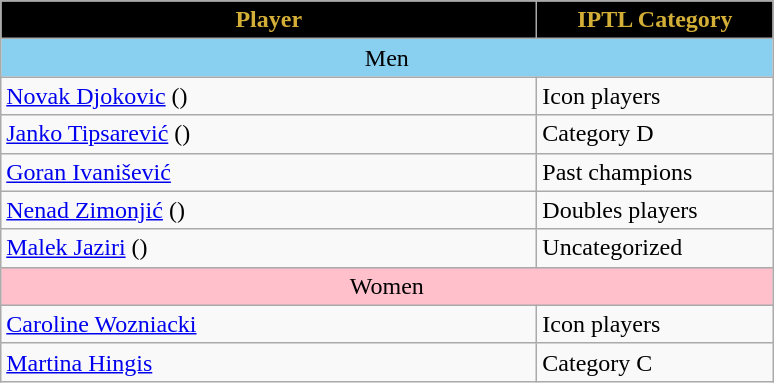<table class="wikitable" style="text-align:left">
<tr>
<th style="background:black; color:#D4AF37" width="350px">Player</th>
<th style="background:black; color:#D4AF37" width="150px">IPTL Category</th>
</tr>
<tr>
<td colspan=2; style="text-align:center; background:#89CFF0">Men</td>
</tr>
<tr>
<td> <a href='#'>Novak Djokovic</a> ()</td>
<td>Icon players</td>
</tr>
<tr>
<td> <a href='#'>Janko Tipsarević</a> ()</td>
<td>Category D</td>
</tr>
<tr>
<td> <a href='#'>Goran Ivanišević</a></td>
<td>Past champions</td>
</tr>
<tr>
<td> <a href='#'>Nenad Zimonjić</a> ()</td>
<td>Doubles players</td>
</tr>
<tr>
<td> <a href='#'>Malek Jaziri</a> ()</td>
<td>Uncategorized</td>
</tr>
<tr>
<td colspan=2; style="text-align:center; background:pink">Women</td>
</tr>
<tr>
<td> <a href='#'>Caroline Wozniacki</a></td>
<td>Icon players</td>
</tr>
<tr>
<td> <a href='#'>Martina Hingis</a></td>
<td>Category C</td>
</tr>
</table>
